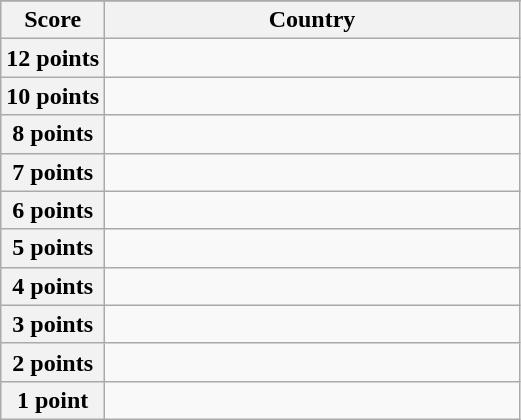<table class="wikitable">
<tr>
</tr>
<tr>
<th scope="col" width="20%">Score</th>
<th scope="col">Country</th>
</tr>
<tr>
<th scope="row">12 points</th>
<td></td>
</tr>
<tr>
<th scope="row">10 points</th>
<td></td>
</tr>
<tr>
<th scope="row">8 points</th>
<td></td>
</tr>
<tr>
<th scope="row">7 points</th>
<td></td>
</tr>
<tr>
<th scope="row">6 points</th>
<td></td>
</tr>
<tr>
<th scope="row">5 points</th>
<td></td>
</tr>
<tr>
<th scope="row">4 points</th>
<td></td>
</tr>
<tr>
<th scope="row">3 points</th>
<td></td>
</tr>
<tr>
<th scope="row">2 points</th>
<td></td>
</tr>
<tr>
<th scope="row">1 point</th>
<td></td>
</tr>
</table>
